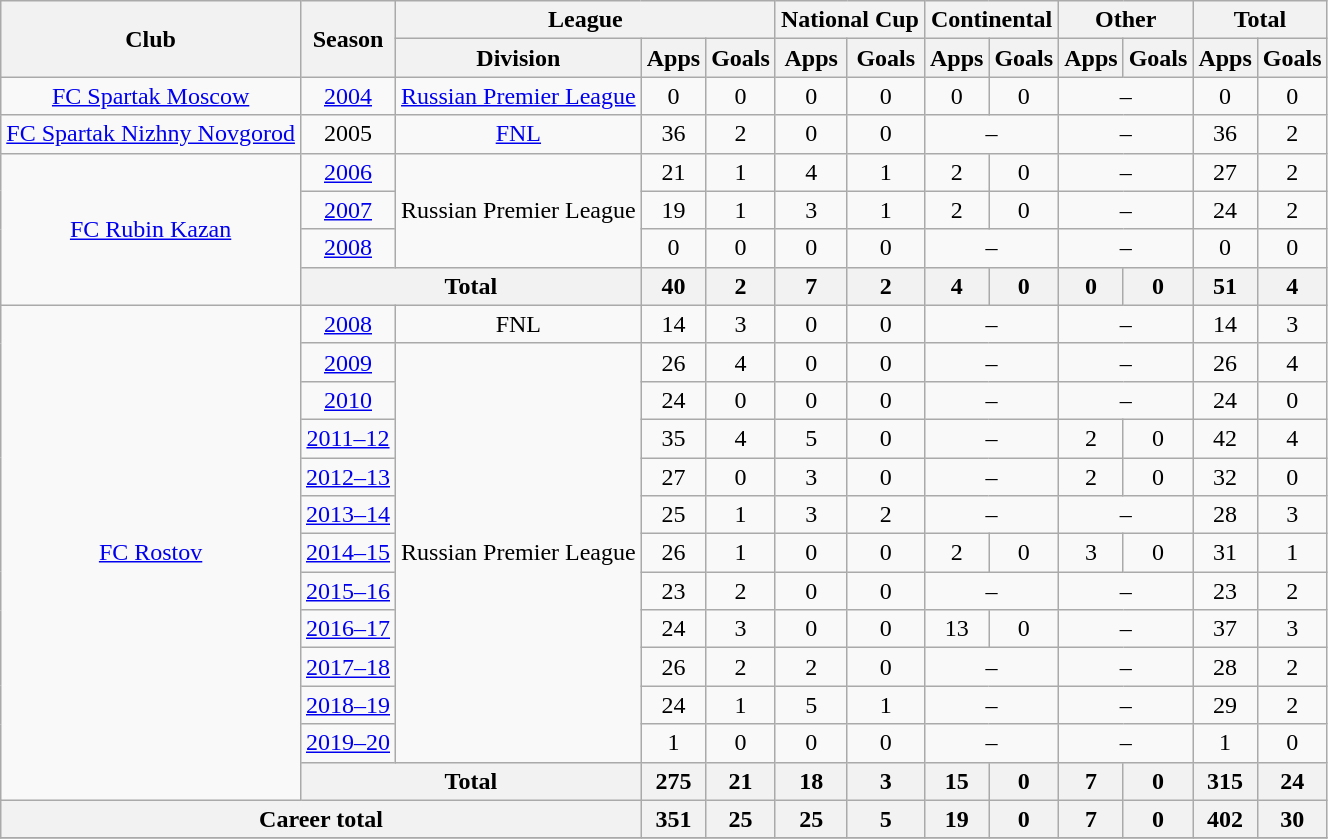<table class="wikitable" style="text-align: center;">
<tr>
<th rowspan="2">Club</th>
<th rowspan="2">Season</th>
<th colspan="3">League</th>
<th colspan="2">National Cup</th>
<th colspan="2">Continental</th>
<th colspan="2">Other</th>
<th colspan="2">Total</th>
</tr>
<tr>
<th>Division</th>
<th>Apps</th>
<th>Goals</th>
<th>Apps</th>
<th>Goals</th>
<th>Apps</th>
<th>Goals</th>
<th>Apps</th>
<th>Goals</th>
<th>Apps</th>
<th>Goals</th>
</tr>
<tr>
<td><a href='#'>FC Spartak Moscow</a></td>
<td><a href='#'>2004</a></td>
<td><a href='#'>Russian Premier League</a></td>
<td>0</td>
<td>0</td>
<td>0</td>
<td>0</td>
<td>0</td>
<td>0</td>
<td colspan=2>–</td>
<td>0</td>
<td>0</td>
</tr>
<tr>
<td><a href='#'>FC Spartak Nizhny Novgorod</a></td>
<td>2005</td>
<td><a href='#'>FNL</a></td>
<td>36</td>
<td>2</td>
<td>0</td>
<td>0</td>
<td colspan=2>–</td>
<td colspan=2>–</td>
<td>36</td>
<td>2</td>
</tr>
<tr>
<td rowspan=4><a href='#'>FC Rubin Kazan</a></td>
<td><a href='#'>2006</a></td>
<td rowspan=3>Russian Premier League</td>
<td>21</td>
<td>1</td>
<td>4</td>
<td>1</td>
<td>2</td>
<td>0</td>
<td colspan=2>–</td>
<td>27</td>
<td>2</td>
</tr>
<tr>
<td><a href='#'>2007</a></td>
<td>19</td>
<td>1</td>
<td>3</td>
<td>1</td>
<td>2</td>
<td>0</td>
<td colspan=2>–</td>
<td>24</td>
<td>2</td>
</tr>
<tr>
<td><a href='#'>2008</a></td>
<td>0</td>
<td>0</td>
<td>0</td>
<td>0</td>
<td colspan=2>–</td>
<td colspan=2>–</td>
<td>0</td>
<td>0</td>
</tr>
<tr>
<th colspan=2>Total</th>
<th>40</th>
<th>2</th>
<th>7</th>
<th>2</th>
<th>4</th>
<th>0</th>
<th>0</th>
<th>0</th>
<th>51</th>
<th>4</th>
</tr>
<tr>
<td rowspan=13><a href='#'>FC Rostov</a></td>
<td><a href='#'>2008</a></td>
<td>FNL</td>
<td>14</td>
<td>3</td>
<td>0</td>
<td>0</td>
<td colspan=2>–</td>
<td colspan=2>–</td>
<td>14</td>
<td>3</td>
</tr>
<tr>
<td><a href='#'>2009</a></td>
<td rowspan=11>Russian Premier League</td>
<td>26</td>
<td>4</td>
<td>0</td>
<td>0</td>
<td colspan=2>–</td>
<td colspan=2>–</td>
<td>26</td>
<td>4</td>
</tr>
<tr>
<td><a href='#'>2010</a></td>
<td>24</td>
<td>0</td>
<td>0</td>
<td>0</td>
<td colspan=2>–</td>
<td colspan=2>–</td>
<td>24</td>
<td>0</td>
</tr>
<tr>
<td><a href='#'>2011–12</a></td>
<td>35</td>
<td>4</td>
<td>5</td>
<td>0</td>
<td colspan=2>–</td>
<td>2</td>
<td>0</td>
<td>42</td>
<td>4</td>
</tr>
<tr>
<td><a href='#'>2012–13</a></td>
<td>27</td>
<td>0</td>
<td>3</td>
<td>0</td>
<td colspan=2>–</td>
<td>2</td>
<td>0</td>
<td>32</td>
<td>0</td>
</tr>
<tr>
<td><a href='#'>2013–14</a></td>
<td>25</td>
<td>1</td>
<td>3</td>
<td>2</td>
<td colspan=2>–</td>
<td colspan=2>–</td>
<td>28</td>
<td>3</td>
</tr>
<tr>
<td><a href='#'>2014–15</a></td>
<td>26</td>
<td>1</td>
<td>0</td>
<td>0</td>
<td>2</td>
<td>0</td>
<td>3</td>
<td>0</td>
<td>31</td>
<td>1</td>
</tr>
<tr>
<td><a href='#'>2015–16</a></td>
<td>23</td>
<td>2</td>
<td>0</td>
<td>0</td>
<td colspan=2>–</td>
<td colspan=2>–</td>
<td>23</td>
<td>2</td>
</tr>
<tr>
<td><a href='#'>2016–17</a></td>
<td>24</td>
<td>3</td>
<td>0</td>
<td>0</td>
<td>13</td>
<td>0</td>
<td colspan=2>–</td>
<td>37</td>
<td>3</td>
</tr>
<tr>
<td><a href='#'>2017–18</a></td>
<td>26</td>
<td>2</td>
<td>2</td>
<td>0</td>
<td colspan=2>–</td>
<td colspan=2>–</td>
<td>28</td>
<td>2</td>
</tr>
<tr>
<td><a href='#'>2018–19</a></td>
<td>24</td>
<td>1</td>
<td>5</td>
<td>1</td>
<td colspan=2>–</td>
<td colspan=2>–</td>
<td>29</td>
<td>2</td>
</tr>
<tr>
<td><a href='#'>2019–20</a></td>
<td>1</td>
<td>0</td>
<td>0</td>
<td>0</td>
<td colspan=2>–</td>
<td colspan=2>–</td>
<td>1</td>
<td>0</td>
</tr>
<tr>
<th colspan=2>Total</th>
<th>275</th>
<th>21</th>
<th>18</th>
<th>3</th>
<th>15</th>
<th>0</th>
<th>7</th>
<th>0</th>
<th>315</th>
<th>24</th>
</tr>
<tr>
<th colspan=3>Career total</th>
<th>351</th>
<th>25</th>
<th>25</th>
<th>5</th>
<th>19</th>
<th>0</th>
<th>7</th>
<th>0</th>
<th>402</th>
<th>30</th>
</tr>
<tr>
</tr>
</table>
